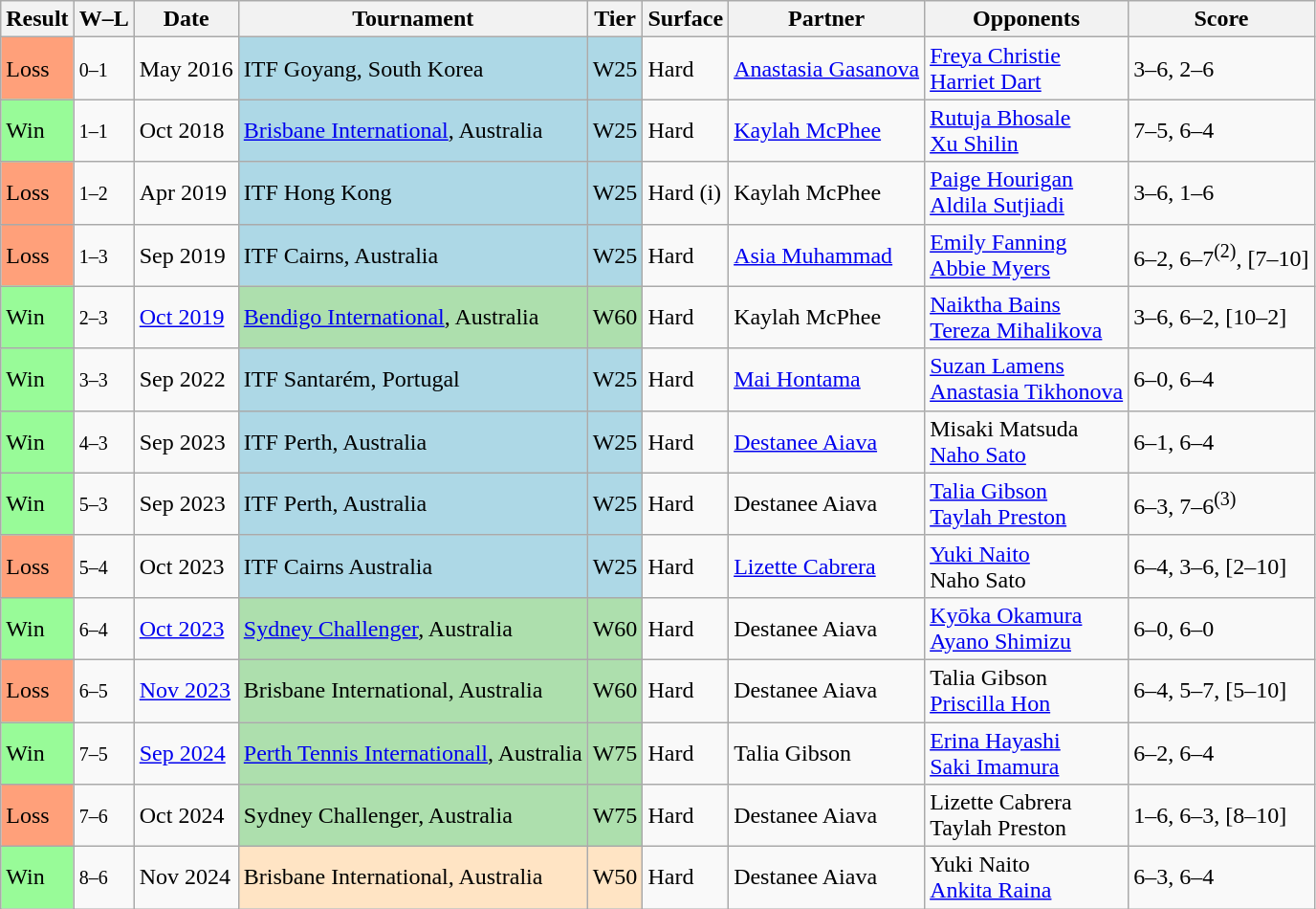<table class="sortable wikitable">
<tr>
<th>Result</th>
<th class="unsortable">W–L</th>
<th>Date</th>
<th>Tournament</th>
<th>Tier</th>
<th>Surface</th>
<th>Partner</th>
<th>Opponents</th>
<th class="unsortable">Score</th>
</tr>
<tr>
<td style="background:#ffa07a;">Loss</td>
<td><small>0–1</small></td>
<td>May 2016</td>
<td style="background:lightblue;">ITF Goyang, South Korea</td>
<td style="background:lightblue;">W25</td>
<td>Hard</td>
<td> <a href='#'>Anastasia Gasanova</a></td>
<td> <a href='#'>Freya Christie</a> <br>  <a href='#'>Harriet Dart</a></td>
<td>3–6, 2–6</td>
</tr>
<tr>
<td style="background:#98fb98;">Win</td>
<td><small>1–1</small></td>
<td>Oct 2018</td>
<td style="background:lightblue;"><a href='#'>Brisbane International</a>, Australia</td>
<td style="background:lightblue;">W25</td>
<td>Hard</td>
<td> <a href='#'>Kaylah McPhee</a></td>
<td> <a href='#'>Rutuja Bhosale</a> <br>  <a href='#'>Xu Shilin</a></td>
<td>7–5, 6–4</td>
</tr>
<tr>
<td style="background:#ffa07a;">Loss</td>
<td><small>1–2</small></td>
<td>Apr 2019</td>
<td style="background:lightblue;">ITF Hong Kong</td>
<td style="background:lightblue;">W25</td>
<td>Hard (i)</td>
<td> Kaylah McPhee</td>
<td> <a href='#'>Paige Hourigan</a> <br>  <a href='#'>Aldila Sutjiadi</a></td>
<td>3–6, 1–6</td>
</tr>
<tr>
<td style="background:#ffa07a;">Loss</td>
<td><small>1–3</small></td>
<td>Sep 2019</td>
<td style="background:lightblue;">ITF Cairns, Australia</td>
<td style="background:lightblue;">W25</td>
<td>Hard</td>
<td> <a href='#'>Asia Muhammad</a></td>
<td> <a href='#'>Emily Fanning</a> <br>  <a href='#'>Abbie Myers</a></td>
<td>6–2, 6–7<sup>(2)</sup>, [7–10]</td>
</tr>
<tr>
<td style="background:#98fb98;">Win</td>
<td><small>2–3</small></td>
<td><a href='#'>Oct 2019</a></td>
<td style="background:#addfad;"><a href='#'>Bendigo International</a>, Australia</td>
<td style="background:#addfad;">W60</td>
<td>Hard</td>
<td> Kaylah McPhee</td>
<td> <a href='#'>Naiktha Bains</a> <br>  <a href='#'>Tereza Mihalikova</a></td>
<td>3–6, 6–2, [10–2]</td>
</tr>
<tr>
<td bgcolor="98FB98">Win</td>
<td><small>3–3</small></td>
<td>Sep 2022</td>
<td style="background:lightblue;">ITF Santarém, Portugal</td>
<td style="background:lightblue;">W25</td>
<td>Hard</td>
<td> <a href='#'>Mai Hontama</a></td>
<td> <a href='#'>Suzan Lamens</a> <br>  <a href='#'>Anastasia Tikhonova</a></td>
<td>6–0, 6–4</td>
</tr>
<tr>
<td bgcolor="98FB98">Win</td>
<td><small>4–3</small></td>
<td>Sep 2023</td>
<td style="background:lightblue;">ITF Perth, Australia</td>
<td style="background:lightblue;">W25</td>
<td>Hard</td>
<td> <a href='#'>Destanee Aiava</a></td>
<td> Misaki Matsuda <br>  <a href='#'>Naho Sato</a></td>
<td>6–1, 6–4</td>
</tr>
<tr>
<td bgcolor="98FB98">Win</td>
<td><small>5–3</small></td>
<td>Sep 2023</td>
<td style="background:lightblue;">ITF Perth, Australia</td>
<td style="background:lightblue;">W25</td>
<td>Hard</td>
<td> Destanee Aiava</td>
<td> <a href='#'>Talia Gibson</a> <br>  <a href='#'>Taylah Preston</a></td>
<td>6–3, 7–6<sup>(3)</sup></td>
</tr>
<tr>
<td style="background:#ffa07a;">Loss</td>
<td><small>5–4</small></td>
<td>Oct 2023</td>
<td style="background:lightblue;">ITF Cairns Australia</td>
<td style="background:lightblue;">W25</td>
<td>Hard</td>
<td> <a href='#'>Lizette Cabrera</a></td>
<td> <a href='#'>Yuki Naito</a> <br>  Naho Sato</td>
<td>6–4, 3–6, [2–10]</td>
</tr>
<tr>
<td bgcolor="98FB98">Win</td>
<td><small>6–4</small></td>
<td><a href='#'>Oct 2023</a></td>
<td style="background:#addfad;"><a href='#'>Sydney Challenger</a>, Australia</td>
<td style="background:#addfad;">W60</td>
<td>Hard</td>
<td> Destanee Aiava</td>
<td> <a href='#'>Kyōka Okamura</a> <br>  <a href='#'>Ayano Shimizu</a></td>
<td>6–0, 6–0</td>
</tr>
<tr>
<td style=background:#ffa07a;>Loss</td>
<td><small>6–5</small></td>
<td><a href='#'>Nov 2023</a></td>
<td style="background:#addfad;">Brisbane International, Australia</td>
<td style="background:#addfad;">W60</td>
<td>Hard</td>
<td> Destanee Aiava</td>
<td> Talia Gibson <br>  <a href='#'>Priscilla Hon</a></td>
<td>6–4, 5–7, [5–10]</td>
</tr>
<tr>
<td style="background:#98fb98;">Win</td>
<td><small>7–5</small></td>
<td><a href='#'>Sep 2024</a></td>
<td style="background:#addfad;"><a href='#'>Perth Tennis Internationall</a>, Australia</td>
<td style="background:#addfad;">W75</td>
<td>Hard</td>
<td> Talia Gibson</td>
<td> <a href='#'>Erina Hayashi</a> <br>  <a href='#'>Saki Imamura</a></td>
<td>6–2, 6–4</td>
</tr>
<tr>
<td style=background:#ffa07a;>Loss</td>
<td><small>7–6</small></td>
<td>Oct 2024</td>
<td style="background:#addfad;">Sydney Challenger, Australia</td>
<td style="background:#addfad;">W75</td>
<td>Hard</td>
<td> Destanee Aiava</td>
<td> Lizette Cabrera <br>  Taylah Preston</td>
<td>1–6, 6–3, [8–10]</td>
</tr>
<tr>
<td style="background:#98fb98;">Win</td>
<td><small>8–6</small></td>
<td>Nov 2024</td>
<td style="background:#ffe4c4;">Brisbane International, Australia</td>
<td style="background:#ffe4c4;">W50</td>
<td>Hard</td>
<td> Destanee Aiava</td>
<td> Yuki Naito <br>  <a href='#'>Ankita Raina</a></td>
<td>6–3, 6–4</td>
</tr>
</table>
